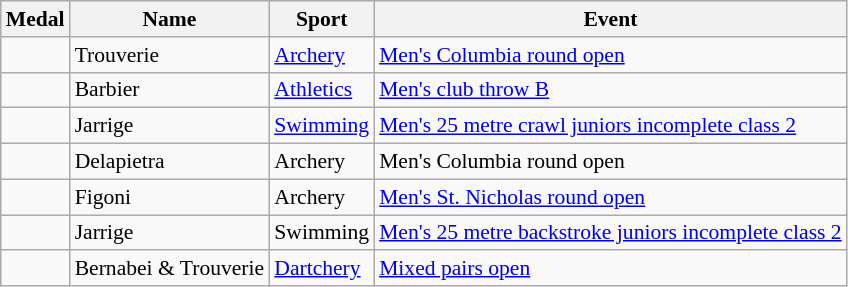<table class="wikitable sortable" style="font-size:90%">
<tr>
<th>Medal</th>
<th>Name</th>
<th>Sport</th>
<th>Event</th>
</tr>
<tr>
<td></td>
<td>Trouverie</td>
<td><a href='#'>Archery</a></td>
<td><a href='#'>Men's Columbia round open</a></td>
</tr>
<tr>
<td></td>
<td>Barbier</td>
<td><a href='#'>Athletics</a></td>
<td><a href='#'>Men's club throw B</a></td>
</tr>
<tr>
<td></td>
<td>Jarrige</td>
<td><a href='#'>Swimming</a></td>
<td><a href='#'>Men's 25 metre crawl juniors incomplete class 2</a></td>
</tr>
<tr>
<td></td>
<td>Delapietra</td>
<td>Archery</td>
<td>Men's Columbia round open</td>
</tr>
<tr>
<td></td>
<td>Figoni</td>
<td>Archery</td>
<td><a href='#'>Men's St. Nicholas round open</a></td>
</tr>
<tr>
<td></td>
<td>Jarrige</td>
<td>Swimming</td>
<td><a href='#'>Men's 25 metre backstroke juniors incomplete class 2</a></td>
</tr>
<tr>
<td></td>
<td>Bernabei & Trouverie</td>
<td><a href='#'>Dartchery</a></td>
<td><a href='#'>Mixed pairs open</a></td>
</tr>
</table>
